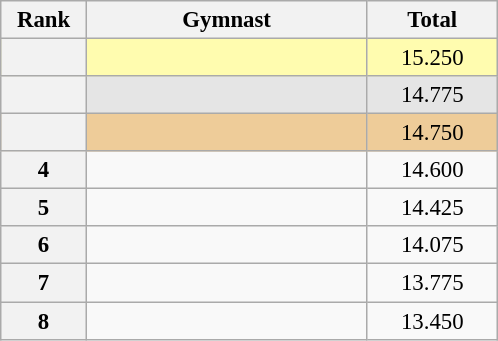<table class="wikitable sortable" style="text-align:center; font-size:95%">
<tr>
<th scope="col" style="width:50px;">Rank</th>
<th scope="col" style="width:180px;">Gymnast</th>
<th scope="col" style="width:80px;">Total</th>
</tr>
<tr style="background:#fffcaf;">
<th scope=row style="text-align:center"></th>
<td style="text-align:left;"></td>
<td>15.250</td>
</tr>
<tr style="background:#e5e5e5;">
<th scope=row style="text-align:center"></th>
<td style="text-align:left;"></td>
<td>14.775</td>
</tr>
<tr style="background:#ec9;">
<th scope=row style="text-align:center"></th>
<td style="text-align:left;"></td>
<td>14.750</td>
</tr>
<tr>
<th scope=row style="text-align:center">4</th>
<td style="text-align:left;"></td>
<td>14.600</td>
</tr>
<tr>
<th scope=row style="text-align:center">5</th>
<td style="text-align:left;"></td>
<td>14.425</td>
</tr>
<tr>
<th scope=row style="text-align:center">6</th>
<td style="text-align:left;"></td>
<td>14.075</td>
</tr>
<tr>
<th scope=row style="text-align:center">7</th>
<td style="text-align:left;"></td>
<td>13.775</td>
</tr>
<tr>
<th scope=row style="text-align:center">8</th>
<td style="text-align:left;"></td>
<td>13.450</td>
</tr>
</table>
